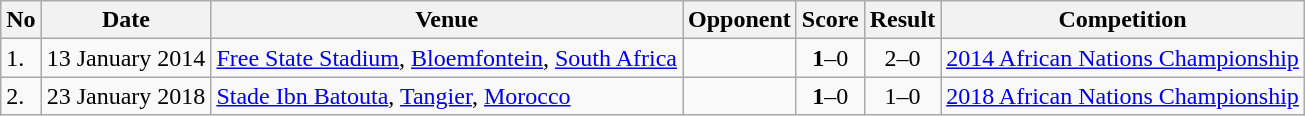<table class="wikitable" style="font-size:100%;">
<tr>
<th>No</th>
<th>Date</th>
<th>Venue</th>
<th>Opponent</th>
<th>Score</th>
<th>Result</th>
<th>Competition</th>
</tr>
<tr>
<td>1.</td>
<td>13 January 2014</td>
<td><a href='#'>Free State Stadium</a>, <a href='#'>Bloemfontein</a>, <a href='#'>South Africa</a></td>
<td></td>
<td align=center><strong>1</strong>–0</td>
<td align=center>2–0</td>
<td><a href='#'>2014 African Nations Championship</a></td>
</tr>
<tr>
<td>2.</td>
<td>23 January 2018</td>
<td><a href='#'>Stade Ibn Batouta</a>, <a href='#'>Tangier</a>, <a href='#'>Morocco</a></td>
<td></td>
<td align=center><strong>1</strong>–0</td>
<td align=center>1–0</td>
<td><a href='#'>2018 African Nations Championship</a></td>
</tr>
</table>
